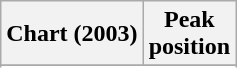<table class="wikitable sortable plainrowheaders">
<tr>
<th scope="col">Chart (2003)</th>
<th scope="col">Peak<br>position</th>
</tr>
<tr>
</tr>
<tr>
</tr>
<tr>
</tr>
<tr>
</tr>
</table>
